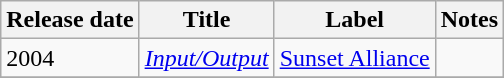<table class="wikitable">
<tr>
<th>Release date</th>
<th>Title</th>
<th>Label</th>
<th>Notes</th>
</tr>
<tr>
<td>2004</td>
<td><em><a href='#'>Input/Output</a></em></td>
<td><a href='#'>Sunset Alliance</a></td>
<td></td>
</tr>
<tr>
</tr>
</table>
